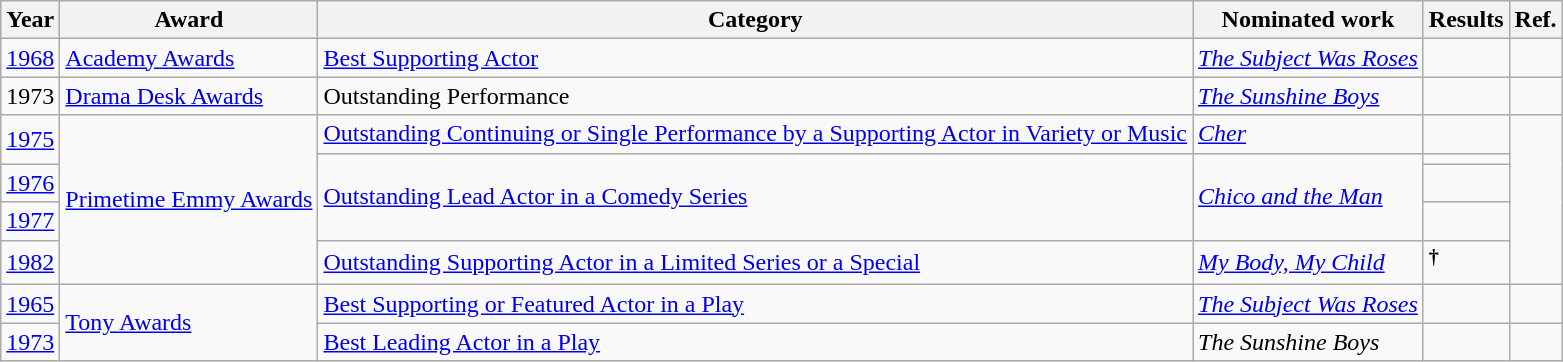<table class="wikitable">
<tr>
<th>Year</th>
<th>Award</th>
<th>Category</th>
<th>Nominated work</th>
<th>Results</th>
<th>Ref.</th>
</tr>
<tr>
<td><a href='#'>1968</a></td>
<td><a href='#'>Academy Awards</a></td>
<td><a href='#'>Best Supporting Actor</a></td>
<td><em><a href='#'>The Subject Was Roses</a></em></td>
<td></td>
<td align="center"></td>
</tr>
<tr>
<td>1973</td>
<td><a href='#'>Drama Desk Awards</a></td>
<td>Outstanding Performance</td>
<td><em><a href='#'>The Sunshine Boys</a></em></td>
<td></td>
<td align="center"></td>
</tr>
<tr>
<td rowspan="2"><a href='#'>1975</a></td>
<td rowspan="5"><a href='#'>Primetime Emmy Awards</a></td>
<td><a href='#'>Outstanding Continuing or Single Performance by a Supporting Actor in Variety or Music</a></td>
<td><em><a href='#'>Cher</a></em></td>
<td></td>
<td align="center" rowspan="5"></td>
</tr>
<tr>
<td rowspan="3"><a href='#'>Outstanding Lead Actor in a Comedy Series</a></td>
<td rowspan="3"><em><a href='#'>Chico and the Man</a></em></td>
<td></td>
</tr>
<tr>
<td><a href='#'>1976</a></td>
<td></td>
</tr>
<tr>
<td><a href='#'>1977</a></td>
<td></td>
</tr>
<tr>
<td><a href='#'>1982</a></td>
<td><a href='#'>Outstanding Supporting Actor in a Limited Series or a Special</a></td>
<td><em><a href='#'>My Body, My Child</a></em></td>
<td><strong><sup>†</sup></strong></td>
</tr>
<tr>
<td><a href='#'>1965</a></td>
<td rowspan="2"><a href='#'>Tony Awards</a></td>
<td><a href='#'>Best Supporting or Featured Actor in a Play</a></td>
<td><em><a href='#'>The Subject Was Roses</a></em></td>
<td></td>
<td align="center"></td>
</tr>
<tr>
<td><a href='#'>1973</a></td>
<td><a href='#'>Best Leading Actor in a Play</a></td>
<td><em>The Sunshine Boys</em></td>
<td></td>
<td align="center"></td>
</tr>
</table>
